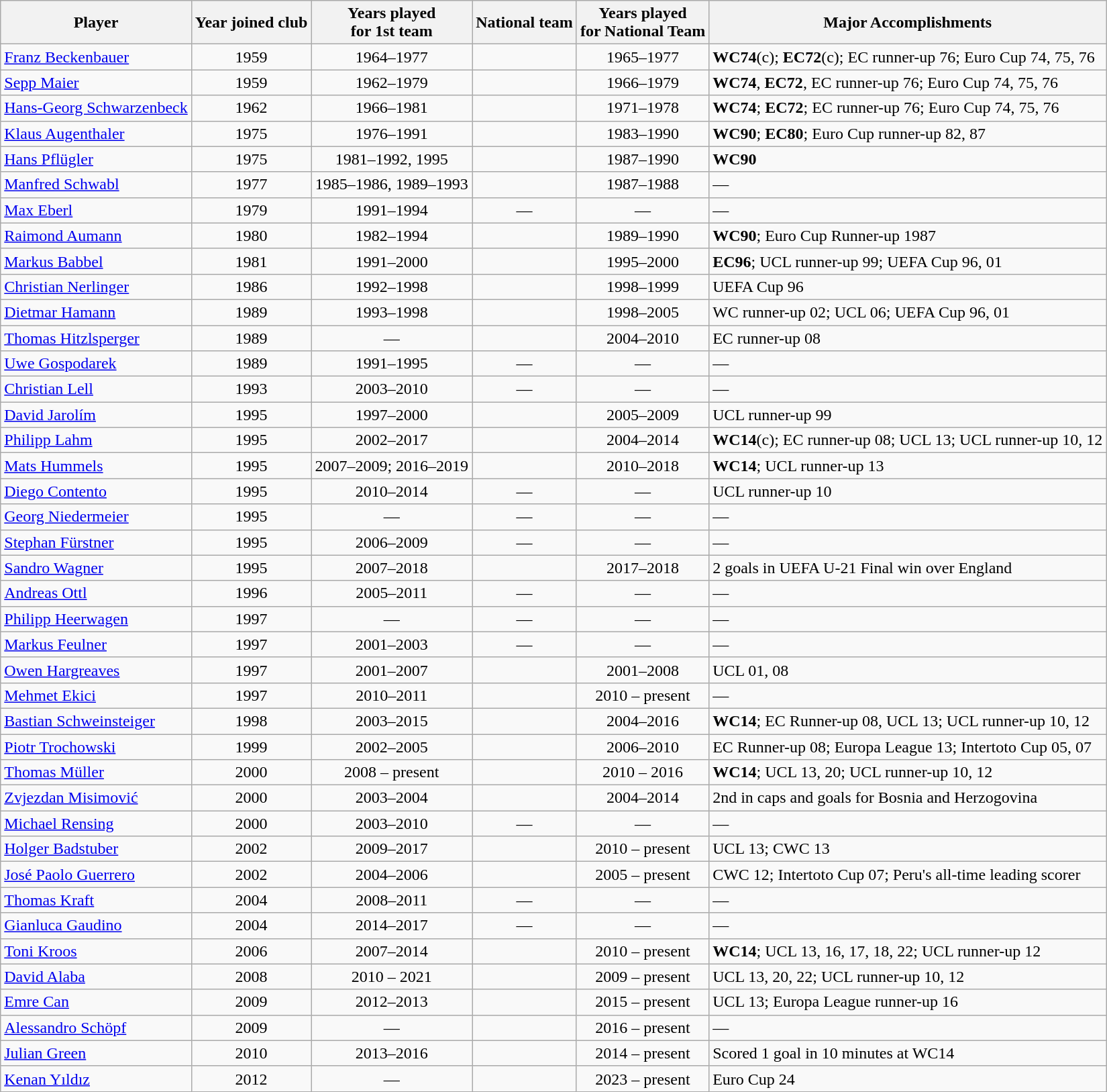<table class="wikitable sortable">
<tr>
<th>Player</th>
<th>Year joined club</th>
<th>Years played<br>for 1st team</th>
<th>National team</th>
<th>Years played<br>for National Team</th>
<th>Major Accomplishments</th>
</tr>
<tr>
<td><a href='#'>Franz Beckenbauer</a></td>
<td style="text-align:center;">1959</td>
<td style="text-align:center;">1964–1977</td>
<td style="text-align:center;"></td>
<td style="text-align:center;">1965–1977</td>
<td style="text-align:left;"><strong>WC74</strong>(c); <strong>EC72</strong>(c); EC runner-up 76; Euro Cup 74, 75, 76</td>
</tr>
<tr>
<td><a href='#'>Sepp Maier</a></td>
<td style="text-align:center;">1959</td>
<td style="text-align:center;">1962–1979</td>
<td style="text-align:center;"></td>
<td style="text-align:center;">1966–1979</td>
<td style="text-align:left;"><strong>WC74</strong>, <strong>EC72</strong>, EC runner-up 76; Euro Cup 74, 75, 76</td>
</tr>
<tr>
<td><a href='#'>Hans-Georg Schwarzenbeck</a></td>
<td style="text-align:center;">1962</td>
<td style="text-align:center;">1966–1981</td>
<td style="text-align:center;"></td>
<td style="text-align:center;">1971–1978</td>
<td style="text-align:left;"><strong>WC74</strong>; <strong>EC72</strong>; EC runner-up 76; Euro Cup 74, 75, 76</td>
</tr>
<tr>
<td><a href='#'>Klaus Augenthaler</a></td>
<td style="text-align:center;">1975</td>
<td style="text-align:center;">1976–1991</td>
<td style="text-align:center;"></td>
<td style="text-align:center;">1983–1990</td>
<td style="text-align:left;"><strong>WC90</strong>; <strong>EC80</strong>; Euro Cup runner-up 82, 87</td>
</tr>
<tr>
<td><a href='#'>Hans Pflügler</a></td>
<td style="text-align:center;">1975</td>
<td style="text-align:center;">1981–1992, 1995</td>
<td style="text-align:center;"></td>
<td style="text-align:center;">1987–1990</td>
<td style="text-align:left;"><strong>WC90</strong></td>
</tr>
<tr>
<td><a href='#'>Manfred Schwabl</a></td>
<td style="text-align:center;">1977</td>
<td style="text-align:center;">1985–1986, 1989–1993</td>
<td style="text-align:center;"></td>
<td style="text-align:center;">1987–1988</td>
<td style="text-align:left;">—</td>
</tr>
<tr>
<td><a href='#'>Max Eberl</a></td>
<td style="text-align:center;">1979</td>
<td style="text-align:center;">1991–1994</td>
<td style="text-align:center;">—</td>
<td style="text-align:center;">—</td>
<td style="text-align:left;">—</td>
</tr>
<tr>
<td><a href='#'>Raimond Aumann</a></td>
<td style="text-align:center;">1980</td>
<td style="text-align:center;">1982–1994</td>
<td style="text-align:center;"></td>
<td style="text-align:center;">1989–1990</td>
<td style="text-align:left;"><strong>WC90</strong>; Euro Cup Runner-up 1987</td>
</tr>
<tr>
<td><a href='#'>Markus Babbel</a></td>
<td style="text-align:center;">1981</td>
<td style="text-align:center;">1991–2000</td>
<td style="text-align:center;"></td>
<td style="text-align:center;">1995–2000</td>
<td style="text-align:left;"><strong>EC96</strong>; UCL runner-up 99; UEFA Cup 96, 01</td>
</tr>
<tr>
<td><a href='#'>Christian Nerlinger</a></td>
<td style="text-align:center;">1986</td>
<td style="text-align:center;">1992–1998</td>
<td style="text-align:center;"></td>
<td style="text-align:center;">1998–1999</td>
<td style="text-align:left;">UEFA Cup 96</td>
</tr>
<tr>
<td><a href='#'>Dietmar Hamann</a></td>
<td style="text-align:center;">1989</td>
<td style="text-align:center;">1993–1998</td>
<td style="text-align:center;"></td>
<td style="text-align:center;">1998–2005</td>
<td style="text-align:left;">WC runner-up 02; UCL 06; UEFA Cup 96, 01</td>
</tr>
<tr>
<td><a href='#'>Thomas Hitzlsperger</a></td>
<td style="text-align:center;">1989</td>
<td style="text-align:center;">—</td>
<td style="text-align:center;"></td>
<td style="text-align:center;">2004–2010</td>
<td style="text-align:left;">EC runner-up 08</td>
</tr>
<tr>
<td><a href='#'>Uwe Gospodarek</a></td>
<td style="text-align:center;">1989</td>
<td style="text-align:center;">1991–1995</td>
<td style="text-align:center;">—</td>
<td style="text-align:center;">—</td>
<td style="text-align:left;">—</td>
</tr>
<tr>
<td><a href='#'>Christian Lell</a></td>
<td style="text-align:center;">1993</td>
<td style="text-align:center;">2003–2010</td>
<td style="text-align:center;">—</td>
<td style="text-align:center;">—</td>
<td style="text-align:left;">—</td>
</tr>
<tr>
<td><a href='#'>David Jarolím</a></td>
<td style="text-align:center;">1995</td>
<td style="text-align:center;">1997–2000</td>
<td style="text-align:center;"></td>
<td style="text-align:center;">2005–2009</td>
<td style="text-align:left;">UCL runner-up 99</td>
</tr>
<tr>
<td><a href='#'>Philipp Lahm</a></td>
<td style="text-align:center;">1995</td>
<td style="text-align:center;">2002–2017</td>
<td style="text-align:center;"></td>
<td style="text-align:center;">2004–2014</td>
<td style="text-align:left;"><strong>WC14</strong>(c); EC runner-up 08; UCL 13; UCL runner-up 10, 12</td>
</tr>
<tr>
<td><a href='#'>Mats Hummels</a></td>
<td style="text-align:center;">1995</td>
<td style="text-align:center;">2007–2009; 2016–2019</td>
<td style="text-align:center;"></td>
<td style="text-align:center;">2010–2018</td>
<td style="text-align:left;"><strong>WC14</strong>; UCL runner-up 13</td>
</tr>
<tr>
<td><a href='#'>Diego Contento</a></td>
<td style="text-align:center;">1995</td>
<td style="text-align:center;">2010–2014</td>
<td style="text-align:center;">—</td>
<td style="text-align:center;">—</td>
<td style="text-align:left;">UCL runner-up 10</td>
</tr>
<tr>
<td><a href='#'>Georg Niedermeier</a></td>
<td style="text-align:center;">1995</td>
<td style="text-align:center;">—</td>
<td style="text-align:center;">—</td>
<td style="text-align:center;">—</td>
<td style="text-align:left;">—</td>
</tr>
<tr>
<td><a href='#'>Stephan Fürstner</a></td>
<td style="text-align:center;">1995</td>
<td style="text-align:center;">2006–2009</td>
<td style="text-align:center;">—</td>
<td style="text-align:center;">—</td>
<td style="text-align:left;">—</td>
</tr>
<tr>
<td><a href='#'>Sandro Wagner</a></td>
<td style="text-align:center;">1995</td>
<td style="text-align:center;">2007–2018</td>
<td style="text-align:center;"></td>
<td style="text-align:center;">2017–2018</td>
<td style="text-align:left;">2 goals in UEFA U-21 Final win over England</td>
</tr>
<tr>
<td><a href='#'>Andreas Ottl</a></td>
<td style="text-align:center;">1996</td>
<td style="text-align:center;">2005–2011</td>
<td style="text-align:center;">—</td>
<td style="text-align:center;">—</td>
<td style="text-align:left;">—</td>
</tr>
<tr>
<td><a href='#'>Philipp Heerwagen</a></td>
<td style="text-align:center;">1997</td>
<td style="text-align:center;">—</td>
<td style="text-align:center;">—</td>
<td style="text-align:center;">—</td>
<td style="text-align:left;">—</td>
</tr>
<tr>
<td><a href='#'>Markus Feulner</a></td>
<td style="text-align:center;">1997</td>
<td style="text-align:center;">2001–2003</td>
<td style="text-align:center;">—</td>
<td style="text-align:center;">—</td>
<td style="text-align:left;">—</td>
</tr>
<tr>
<td><a href='#'>Owen Hargreaves</a></td>
<td style="text-align:center;">1997</td>
<td style="text-align:center;">2001–2007</td>
<td style="text-align:center;"></td>
<td style="text-align:center;">2001–2008</td>
<td style="text-align:left;">UCL 01, 08</td>
</tr>
<tr>
<td><a href='#'>Mehmet Ekici</a></td>
<td style="text-align:center;">1997</td>
<td style="text-align:center;">2010–2011</td>
<td style="text-align:center;"></td>
<td style="text-align:center;">2010 – present</td>
<td style="text-align:left;">—</td>
</tr>
<tr>
<td><a href='#'>Bastian Schweinsteiger</a></td>
<td style="text-align:center;">1998</td>
<td style="text-align:center;">2003–2015</td>
<td style="text-align:center;"></td>
<td style="text-align:center;">2004–2016</td>
<td style="text-align:left;"><strong>WC14</strong>; EC Runner-up 08, UCL 13; UCL runner-up 10, 12</td>
</tr>
<tr>
<td><a href='#'>Piotr Trochowski</a></td>
<td style="text-align:center;">1999</td>
<td style="text-align:center;">2002–2005</td>
<td style="text-align:center;"></td>
<td style="text-align:center;">2006–2010</td>
<td style="text-align:left;">EC Runner-up 08; Europa League 13; Intertoto Cup 05, 07</td>
</tr>
<tr>
<td><a href='#'>Thomas Müller</a></td>
<td style="text-align:center;">2000</td>
<td style="text-align:center;">2008 – present</td>
<td style="text-align:center;"></td>
<td style="text-align:center;">2010 – 2016</td>
<td style="text-align:left;"><strong>WC14</strong>; UCL 13, 20; UCL runner-up 10, 12</td>
</tr>
<tr>
<td><a href='#'>Zvjezdan Misimović</a></td>
<td style="text-align:center;">2000</td>
<td style="text-align:center;">2003–2004</td>
<td style="text-align:center;"></td>
<td style="text-align:center;">2004–2014</td>
<td style="text-align:left;">2nd in caps and goals for Bosnia and Herzogovina</td>
</tr>
<tr>
<td><a href='#'>Michael Rensing</a></td>
<td style="text-align:center;">2000</td>
<td style="text-align:center;">2003–2010</td>
<td style="text-align:center;">—</td>
<td style="text-align:center;">—</td>
<td style="text-align:left;">—</td>
</tr>
<tr>
<td><a href='#'>Holger Badstuber</a></td>
<td style="text-align:center;">2002</td>
<td style="text-align:center;">2009–2017</td>
<td style="text-align:center;"></td>
<td style="text-align:center;">2010 – present</td>
<td style="text-align:left;">UCL 13; CWC 13</td>
</tr>
<tr>
<td><a href='#'>José Paolo Guerrero</a></td>
<td style="text-align:center;">2002</td>
<td style="text-align:center;">2004–2006</td>
<td style="text-align:center;"></td>
<td style="text-align:center;">2005 – present</td>
<td style="text-align:left;">CWC 12; Intertoto Cup 07; Peru's all-time leading scorer</td>
</tr>
<tr>
<td><a href='#'>Thomas Kraft</a></td>
<td style="text-align:center;">2004</td>
<td style="text-align:center;">2008–2011</td>
<td style="text-align:center;">—</td>
<td style="text-align:center;">—</td>
<td style="text-align:left;">—</td>
</tr>
<tr>
<td><a href='#'>Gianluca Gaudino</a></td>
<td style="text-align:center;">2004</td>
<td style="text-align:center;">2014–2017</td>
<td style="text-align:center;">—</td>
<td style="text-align:center;">—</td>
<td style="text-align:left;">—</td>
</tr>
<tr>
<td><a href='#'>Toni Kroos</a></td>
<td style="text-align:center;">2006</td>
<td style="text-align:center;">2007–2014</td>
<td style="text-align:center;"></td>
<td style="text-align:center;">2010 – present</td>
<td style="text-align:left;"><strong>WC14</strong>; UCL 13, 16, 17, 18, 22; UCL runner-up 12</td>
</tr>
<tr>
<td><a href='#'>David Alaba</a></td>
<td style="text-align:center;">2008</td>
<td style="text-align:center;">2010 – 2021</td>
<td style="text-align:center;"></td>
<td style="text-align:center;">2009 – present</td>
<td style="text-align:left;">UCL 13, 20, 22; UCL runner-up 10, 12</td>
</tr>
<tr>
<td><a href='#'>Emre Can</a></td>
<td style="text-align:center;">2009</td>
<td style="text-align:center;">2012–2013</td>
<td style="text-align:center;"></td>
<td style="text-align:center;">2015 – present</td>
<td style="text-align:left;">UCL 13; Europa League runner-up 16</td>
</tr>
<tr>
<td><a href='#'>Alessandro Schöpf</a></td>
<td style="text-align:center;">2009</td>
<td style="text-align:center;">—</td>
<td style="text-align:center;"></td>
<td style="text-align:center;">2016 – present</td>
<td style="text-align:left;">—</td>
</tr>
<tr>
<td><a href='#'>Julian Green</a></td>
<td style="text-align:center;">2010</td>
<td style="text-align:center;">2013–2016</td>
<td style="text-align:center;"></td>
<td style="text-align:center;">2014 – present</td>
<td style="text-align:left;">Scored 1 goal in 10 minutes at WC14</td>
</tr>
<tr>
<td><a href='#'>Kenan Yıldız</a></td>
<td style="text-align:center;">2012</td>
<td style="text-align:center;">—</td>
<td style="text-align:center;"></td>
<td style="text-align:center;">2023 – present</td>
<td style="text-align:left;">Euro Cup 24</td>
</tr>
</table>
